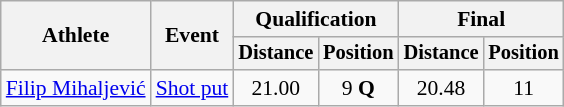<table class=wikitable style=font-size:90%>
<tr>
<th rowspan=2>Athlete</th>
<th rowspan=2>Event</th>
<th colspan=2>Qualification</th>
<th colspan=2>Final</th>
</tr>
<tr style=font-size:95%>
<th>Distance</th>
<th>Position</th>
<th>Distance</th>
<th>Position</th>
</tr>
<tr align=center>
<td align=left><a href='#'>Filip Mihaljević</a></td>
<td align=left><a href='#'>Shot put</a></td>
<td>21.00</td>
<td>9 <strong>Q</strong></td>
<td>20.48</td>
<td>11</td>
</tr>
</table>
